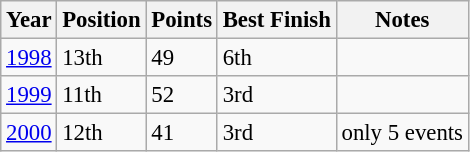<table class="wikitable" style="font-size: 95%;">
<tr>
<th>Year</th>
<th>Position</th>
<th>Points</th>
<th>Best Finish</th>
<th>Notes</th>
</tr>
<tr>
<td><a href='#'>1998</a></td>
<td>13th</td>
<td>49</td>
<td>6th</td>
<td></td>
</tr>
<tr>
<td><a href='#'>1999</a></td>
<td>11th</td>
<td>52</td>
<td>3rd</td>
<td></td>
</tr>
<tr>
<td><a href='#'>2000</a></td>
<td>12th</td>
<td>41</td>
<td>3rd</td>
<td>only 5 events</td>
</tr>
</table>
